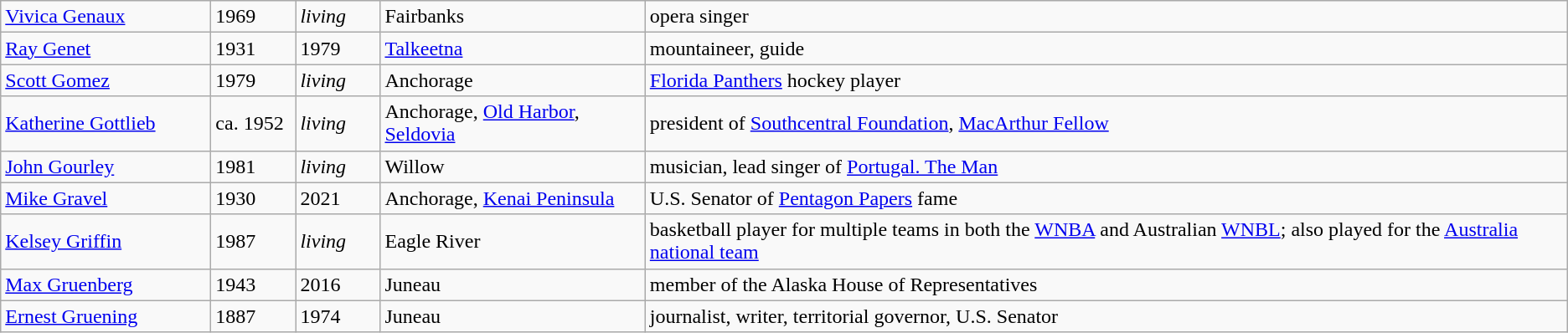<table class="wikitable">
<tr>
<td width="160pt"><a href='#'>Vivica Genaux</a></td>
<td width="60pt">1969</td>
<td width="60pt"><em>living</em></td>
<td>Fairbanks</td>
<td>opera singer</td>
</tr>
<tr>
<td width="160pt"><a href='#'>Ray Genet</a></td>
<td width="60pt">1931</td>
<td width="60pt">1979</td>
<td><a href='#'>Talkeetna</a></td>
<td>mountaineer, guide</td>
</tr>
<tr>
<td width="160pt"><a href='#'>Scott Gomez</a></td>
<td width="60pt">1979</td>
<td width="60pt"><em>living</em></td>
<td>Anchorage</td>
<td><a href='#'>Florida Panthers</a> hockey player</td>
</tr>
<tr>
<td width="160pt"><a href='#'>Katherine Gottlieb</a></td>
<td width="60pt">ca. 1952</td>
<td width="60pt"><em>living</em></td>
<td>Anchorage, <a href='#'>Old Harbor</a>, <a href='#'>Seldovia</a></td>
<td>president of <a href='#'>Southcentral Foundation</a>, <a href='#'>MacArthur Fellow</a></td>
</tr>
<tr>
<td width="160pt"><a href='#'>John Gourley</a></td>
<td width="60pt">1981</td>
<td width="60pt"><em>living</em></td>
<td>Willow</td>
<td>musician, lead singer of <a href='#'>Portugal. The Man</a></td>
</tr>
<tr>
<td width="160pt"><a href='#'>Mike Gravel</a></td>
<td width="60pt">1930</td>
<td width="60pt">2021</td>
<td>Anchorage, <a href='#'>Kenai Peninsula</a></td>
<td>U.S. Senator of <a href='#'>Pentagon Papers</a> fame</td>
</tr>
<tr>
<td width="160pt"><a href='#'>Kelsey Griffin</a></td>
<td width="60pt">1987</td>
<td width="60pt"><em>living</em></td>
<td>Eagle River</td>
<td>basketball player for multiple teams in both the <a href='#'>WNBA</a> and Australian <a href='#'>WNBL</a>; also played for the <a href='#'>Australia national team</a></td>
</tr>
<tr>
<td width="160pt"><a href='#'>Max Gruenberg</a></td>
<td width="60pt">1943</td>
<td width="60pt">2016</td>
<td>Juneau</td>
<td>member of the Alaska House of Representatives</td>
</tr>
<tr>
<td width="160pt"><a href='#'>Ernest Gruening</a></td>
<td width="60pt">1887</td>
<td width="60pt">1974</td>
<td>Juneau</td>
<td>journalist, writer, territorial governor, U.S. Senator</td>
</tr>
</table>
